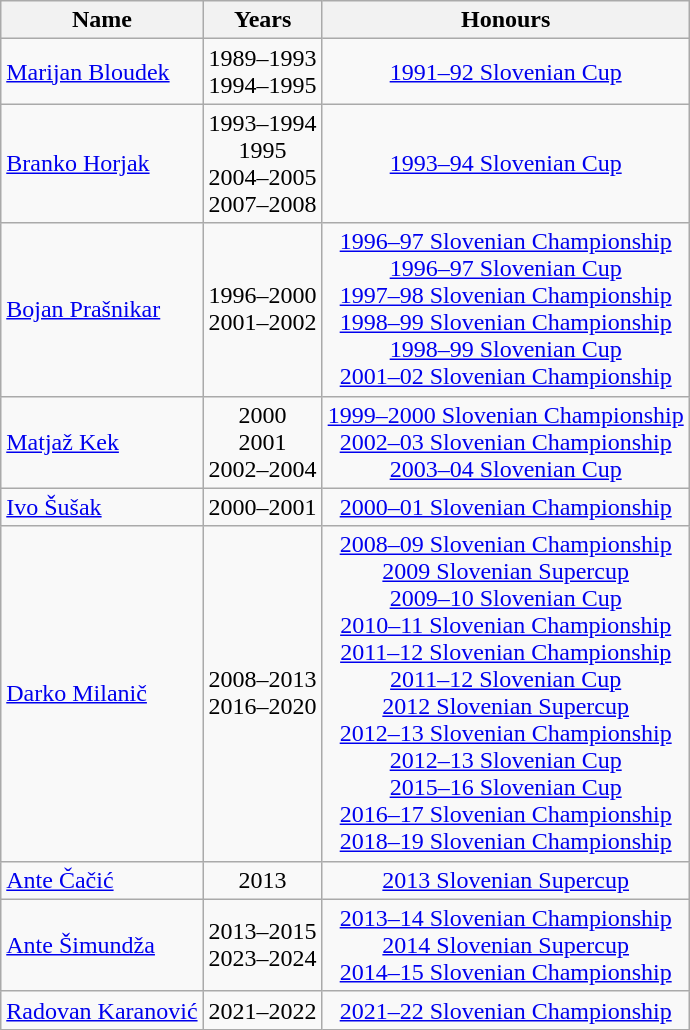<table class="wikitable" style="text-align: center;">
<tr>
<th>Name</th>
<th>Years</th>
<th>Honours</th>
</tr>
<tr>
<td align="left"><a href='#'>Marijan Bloudek</a></td>
<td>1989–1993<br>1994–1995</td>
<td><a href='#'>1991–92 Slovenian Cup</a></td>
</tr>
<tr>
<td align="left"><a href='#'>Branko Horjak</a></td>
<td>1993–1994<br>1995<br>2004–2005<br>2007–2008</td>
<td><a href='#'>1993–94 Slovenian Cup</a></td>
</tr>
<tr>
<td align="left"><a href='#'>Bojan Prašnikar</a></td>
<td>1996–2000<br>2001–2002</td>
<td><a href='#'>1996–97 Slovenian Championship</a><br><a href='#'>1996–97 Slovenian Cup</a><br><a href='#'>1997–98 Slovenian Championship</a><br><a href='#'>1998–99 Slovenian Championship</a><br><a href='#'>1998–99 Slovenian Cup</a><br><a href='#'>2001–02 Slovenian Championship</a></td>
</tr>
<tr>
<td align="left"><a href='#'>Matjaž Kek</a></td>
<td>2000<br>2001<br>2002–2004</td>
<td><a href='#'>1999–2000 Slovenian Championship</a><br><a href='#'>2002–03 Slovenian Championship</a><br><a href='#'>2003–04 Slovenian Cup</a></td>
</tr>
<tr>
<td align="left"><a href='#'>Ivo Šušak</a></td>
<td>2000–2001</td>
<td><a href='#'>2000–01 Slovenian Championship</a></td>
</tr>
<tr>
<td align="left"><a href='#'>Darko Milanič</a></td>
<td>2008–2013<br>2016–2020</td>
<td><a href='#'>2008–09 Slovenian Championship</a><br><a href='#'>2009 Slovenian Supercup</a><br><a href='#'>2009–10 Slovenian Cup</a><br><a href='#'>2010–11 Slovenian Championship</a><br><a href='#'>2011–12 Slovenian Championship</a><br><a href='#'>2011–12 Slovenian Cup</a><br><a href='#'>2012 Slovenian Supercup</a><br><a href='#'>2012–13 Slovenian Championship</a><br><a href='#'>2012–13 Slovenian Cup</a><br><a href='#'>2015–16 Slovenian Cup</a><br><a href='#'>2016–17 Slovenian Championship</a><br><a href='#'>2018–19 Slovenian Championship</a></td>
</tr>
<tr>
<td align="left"><a href='#'>Ante Čačić</a></td>
<td>2013</td>
<td><a href='#'>2013 Slovenian Supercup</a></td>
</tr>
<tr>
<td align="left"><a href='#'>Ante Šimundža</a></td>
<td>2013–2015<br>2023–2024</td>
<td><a href='#'>2013–14 Slovenian Championship</a><br><a href='#'>2014 Slovenian Supercup</a><br><a href='#'>2014–15 Slovenian Championship</a></td>
</tr>
<tr>
<td align="left"><a href='#'>Radovan Karanović</a></td>
<td>2021–2022</td>
<td><a href='#'>2021–22 Slovenian Championship</a></td>
</tr>
</table>
